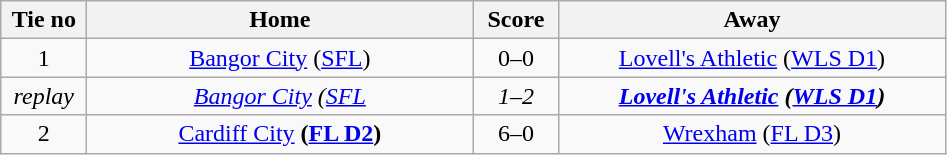<table class="wikitable" style="text-align:center">
<tr>
<th width=50>Tie no</th>
<th width=250>Home</th>
<th width=50>Score</th>
<th width=250>Away</th>
</tr>
<tr>
<td>1</td>
<td><a href='#'>Bangor City</a> (<a href='#'>SFL</a>)</td>
<td>0–0</td>
<td><a href='#'>Lovell's Athletic</a> (<a href='#'>WLS D1</a>)</td>
</tr>
<tr>
<td><em>replay</em></td>
<td><em><a href='#'>Bangor City</a> (<a href='#'>SFL</a></em></td>
<td><em>1–2</em></td>
<td><strong><em><a href='#'>Lovell's Athletic</a><strong> (<a href='#'>WLS D1</a>)<em></td>
</tr>
<tr>
<td>2</td>
<td></strong><a href='#'>Cardiff City</a><strong> (<a href='#'>FL D2</a>)</td>
<td>6–0</td>
<td><a href='#'>Wrexham</a> (<a href='#'>FL D3</a>)</td>
</tr>
</table>
